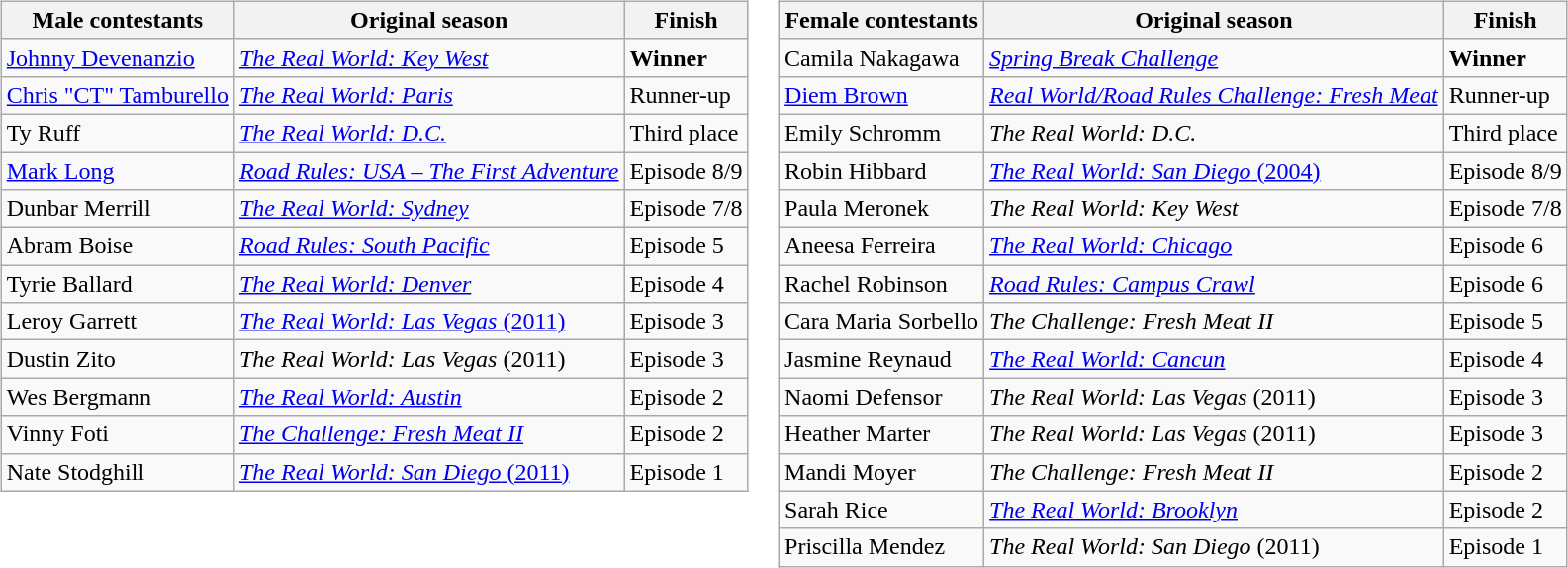<table>
<tr>
<td valign="top"><br><table class="wikitable">
<tr>
<th>Male contestants</th>
<th>Original season</th>
<th>Finish</th>
</tr>
<tr>
<td nowrap><a href='#'>Johnny Devenanzio</a></td>
<td><em><a href='#'>The Real World: Key West</a></em></td>
<td><strong>Winner</strong></td>
</tr>
<tr>
<td nowrap><a href='#'>Chris "CT" Tamburello</a></td>
<td><em><a href='#'>The Real World: Paris</a></em></td>
<td>Runner-up</td>
</tr>
<tr>
<td>Ty Ruff</td>
<td><em><a href='#'>The Real World: D.C.</a></em></td>
<td nowrap>Third place</td>
</tr>
<tr>
<td><a href='#'>Mark Long</a></td>
<td nowrap><em><a href='#'>Road Rules: USA – The First Adventure</a></em></td>
<td nowrap>Episode 8/9</td>
</tr>
<tr>
<td>Dunbar Merrill</td>
<td><em><a href='#'>The Real World: Sydney</a></em></td>
<td>Episode 7/8</td>
</tr>
<tr>
<td>Abram Boise</td>
<td><em><a href='#'>Road Rules: South Pacific</a></em></td>
<td>Episode 5</td>
</tr>
<tr>
<td>Tyrie Ballard</td>
<td><em><a href='#'>The Real World: Denver</a></em></td>
<td>Episode 4</td>
</tr>
<tr>
<td>Leroy Garrett</td>
<td><a href='#'><em>The Real World: Las Vegas</em> (2011)</a></td>
<td>Episode 3</td>
</tr>
<tr>
<td>Dustin Zito</td>
<td><em>The Real World: Las Vegas</em> (2011)</td>
<td>Episode 3</td>
</tr>
<tr>
<td>Wes Bergmann</td>
<td><em><a href='#'>The Real World: Austin</a></em></td>
<td>Episode 2</td>
</tr>
<tr>
<td>Vinny Foti</td>
<td><em><a href='#'>The Challenge: Fresh Meat II</a></em></td>
<td nowrap>Episode 2</td>
</tr>
<tr>
<td>Nate Stodghill</td>
<td><a href='#'><em>The Real World: San Diego</em> (2011)</a></td>
<td>Episode 1</td>
</tr>
</table>
</td>
<td><br><table class="wikitable">
<tr>
<th nowrap>Female contestants</th>
<th>Original season</th>
<th>Finish</th>
</tr>
<tr>
<td>Camila Nakagawa</td>
<td><em><a href='#'>Spring Break Challenge</a></em></td>
<td><strong>Winner</strong></td>
</tr>
<tr>
<td><a href='#'>Diem Brown</a></td>
<td nowrap><em><a href='#'>Real World/Road Rules Challenge: Fresh Meat</a></em></td>
<td>Runner-up</td>
</tr>
<tr>
<td>Emily Schromm</td>
<td><em>The Real World: D.C.</em></td>
<td nowrap>Third place</td>
</tr>
<tr>
<td>Robin Hibbard</td>
<td><a href='#'><em>The Real World: San Diego</em> (2004)</a></td>
<td nowrap>Episode 8/9</td>
</tr>
<tr>
<td>Paula Meronek</td>
<td><em>The Real World: Key West</em></td>
<td>Episode 7/8</td>
</tr>
<tr>
<td>Aneesa Ferreira</td>
<td><em><a href='#'>The Real World: Chicago</a></em></td>
<td>Episode 6</td>
</tr>
<tr>
<td>Rachel Robinson</td>
<td><em><a href='#'>Road Rules: Campus Crawl</a></em></td>
<td>Episode 6</td>
</tr>
<tr>
<td>Cara Maria Sorbello</td>
<td><em>The Challenge: Fresh Meat II</em></td>
<td>Episode 5</td>
</tr>
<tr>
<td>Jasmine Reynaud</td>
<td><em><a href='#'>The Real World: Cancun</a></em></td>
<td>Episode 4</td>
</tr>
<tr>
<td>Naomi Defensor</td>
<td><em>The Real World: Las Vegas</em> (2011)</td>
<td>Episode 3</td>
</tr>
<tr>
<td>Heather Marter</td>
<td><em>The Real World: Las Vegas</em> (2011)</td>
<td>Episode 3</td>
</tr>
<tr>
<td>Mandi Moyer</td>
<td><em>The Challenge: Fresh Meat II</em></td>
<td>Episode 2</td>
</tr>
<tr>
<td>Sarah Rice</td>
<td><em><a href='#'>The Real World: Brooklyn</a></em></td>
<td nowrap>Episode 2</td>
</tr>
<tr>
<td>Priscilla Mendez</td>
<td><em>The Real World: San Diego</em> (2011)</td>
<td>Episode 1</td>
</tr>
</table>
</td>
</tr>
</table>
